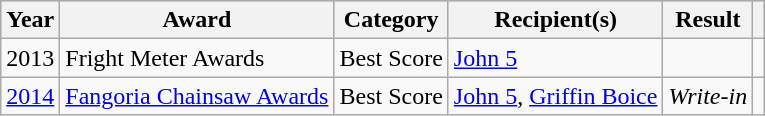<table class="wikitable sortable plainrowheaders">
<tr style="background:#ccc; text-align:center;">
<th>Year</th>
<th>Award</th>
<th>Category</th>
<th>Recipient(s)</th>
<th>Result</th>
<th scope="col" class="unsortable"></th>
</tr>
<tr>
<td>2013</td>
<td>Fright Meter Awards</td>
<td>Best Score</td>
<td><a href='#'>John 5</a></td>
<td></td>
<td style="text-align:center;"></td>
</tr>
<tr>
<td><a href='#'>2014</a></td>
<td><a href='#'>Fangoria Chainsaw Awards</a></td>
<td>Best Score</td>
<td><a href='#'>John 5</a>, <a href='#'>Griffin Boice</a></td>
<td style="text-align:center;"><em>Write-in</em></td>
<td style="text-align:center;"></td>
</tr>
</table>
